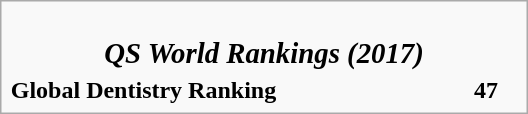<table class="infobox" style="width: 22em;">
<tr>
<th colspan="2" style="font-size: 100%; text-align: center;"><br><big><em>QS World Rankings (2017)</em> </big></th>
</tr>
<tr>
<td><strong>Global Dentistry Ranking</strong></td>
<td><strong>47</strong></td>
</tr>
</table>
